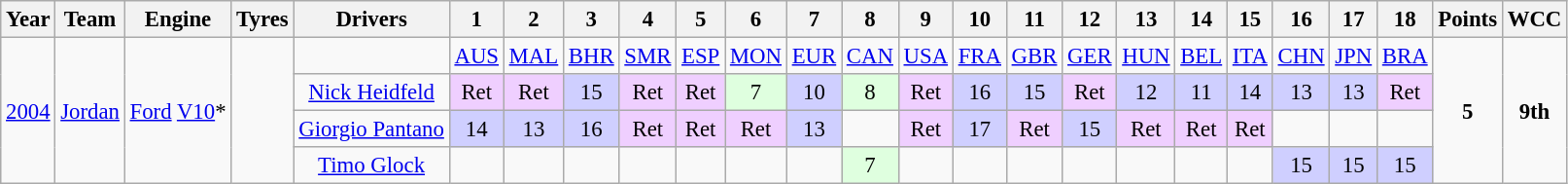<table class="wikitable" style="text-align:center; font-size:95%">
<tr>
<th>Year</th>
<th>Team</th>
<th>Engine</th>
<th>Tyres</th>
<th>Drivers</th>
<th>1</th>
<th>2</th>
<th>3</th>
<th>4</th>
<th>5</th>
<th>6</th>
<th>7</th>
<th>8</th>
<th>9</th>
<th>10</th>
<th>11</th>
<th>12</th>
<th>13</th>
<th>14</th>
<th>15</th>
<th>16</th>
<th>17</th>
<th>18</th>
<th>Points</th>
<th>WCC</th>
</tr>
<tr>
<td rowspan="4"><a href='#'>2004</a></td>
<td rowspan="4"><a href='#'>Jordan</a></td>
<td rowspan="4"><a href='#'>Ford</a> <a href='#'>V10</a>*</td>
<td rowspan="4"></td>
<td></td>
<td><a href='#'>AUS</a></td>
<td><a href='#'>MAL</a></td>
<td><a href='#'>BHR</a></td>
<td><a href='#'>SMR</a></td>
<td><a href='#'>ESP</a></td>
<td><a href='#'>MON</a></td>
<td><a href='#'>EUR</a></td>
<td><a href='#'>CAN</a></td>
<td><a href='#'>USA</a></td>
<td><a href='#'>FRA</a></td>
<td><a href='#'>GBR</a></td>
<td><a href='#'>GER</a></td>
<td><a href='#'>HUN</a></td>
<td><a href='#'>BEL</a></td>
<td><a href='#'>ITA</a></td>
<td><a href='#'>CHN</a></td>
<td><a href='#'>JPN</a></td>
<td><a href='#'>BRA</a></td>
<td rowspan="4"><strong>5</strong></td>
<td rowspan="4"><strong>9th</strong></td>
</tr>
<tr>
<td> <a href='#'>Nick Heidfeld</a></td>
<td style="background:#EFCFFF;">Ret</td>
<td style="background:#EFCFFF;">Ret</td>
<td style="background:#CFCFFF;">15</td>
<td style="background:#EFCFFF;">Ret</td>
<td style="background:#EFCFFF;">Ret</td>
<td style="background:#DFFFDF;">7</td>
<td style="background:#CFCFFF;">10</td>
<td style="background:#DFFFDF;">8</td>
<td style="background:#EFCFFF;">Ret</td>
<td style="background:#CFCFFF;">16</td>
<td style="background:#CFCFFF;">15</td>
<td style="background:#EFCFFF;">Ret</td>
<td style="background:#CFCFFF;">12</td>
<td style="background:#CFCFFF;">11</td>
<td style="background:#CFCFFF;">14</td>
<td style="background:#CFCFFF;">13</td>
<td style="background:#CFCFFF;">13</td>
<td style="background:#EFCFFF;">Ret</td>
</tr>
<tr>
<td> <a href='#'>Giorgio Pantano</a></td>
<td style="background:#CFCFFF;">14</td>
<td style="background:#CFCFFF;">13</td>
<td style="background:#CFCFFF;">16</td>
<td style="background:#EFCFFF;">Ret</td>
<td style="background:#EFCFFF;">Ret</td>
<td style="background:#EFCFFF;">Ret</td>
<td style="background:#CFCFFF;">13</td>
<td></td>
<td style="background:#EFCFFF;">Ret</td>
<td style="background:#CFCFFF;">17</td>
<td style="background:#EFCFFF;">Ret</td>
<td style="background:#CFCFFF;">15</td>
<td style="background:#EFCFFF;">Ret</td>
<td style="background:#EFCFFF;">Ret</td>
<td style="background:#EFCFFF;">Ret</td>
<td></td>
<td></td>
<td></td>
</tr>
<tr>
<td> <a href='#'>Timo Glock</a></td>
<td></td>
<td></td>
<td></td>
<td></td>
<td></td>
<td></td>
<td></td>
<td style="background:#DFFFDF;">7</td>
<td></td>
<td></td>
<td></td>
<td></td>
<td></td>
<td></td>
<td></td>
<td style="background:#CFCFFF;">15</td>
<td style="background:#CFCFFF;">15</td>
<td style="background:#CFCFFF;">15</td>
</tr>
</table>
